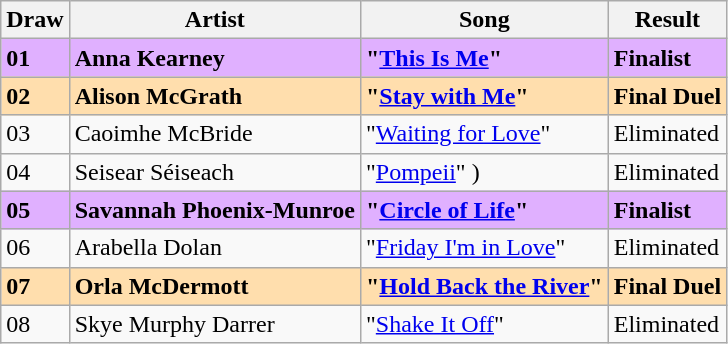<table class="sortable wikitable">
<tr>
<th>Draw</th>
<th>Artist</th>
<th>Song </th>
<th>Result</th>
</tr>
<tr style="font-weight: bold; background:#E0B0FF;">
<td>01</td>
<td>Anna Kearney</td>
<td>"<a href='#'>This Is Me</a>" </td>
<td>Finalist</td>
</tr>
<tr style="font-weight: bold; background: navajowhite;">
<td>02</td>
<td>Alison McGrath</td>
<td>"<a href='#'>Stay with Me</a>" </td>
<td>Final Duel</td>
</tr>
<tr>
<td>03</td>
<td>Caoimhe McBride</td>
<td>"<a href='#'>Waiting for Love</a>" </td>
<td>Eliminated</td>
</tr>
<tr>
<td>04</td>
<td>Seisear Séiseach</td>
<td>"<a href='#'>Pompeii</a>" )</td>
<td>Eliminated</td>
</tr>
<tr style="font-weight: bold; background:#E0B0FF;">
<td>05</td>
<td>Savannah Phoenix-Munroe</td>
<td>"<a href='#'>Circle of Life</a>" </td>
<td>Finalist</td>
</tr>
<tr>
<td>06</td>
<td>Arabella Dolan</td>
<td>"<a href='#'>Friday I'm in Love</a>" </td>
<td>Eliminated</td>
</tr>
<tr style="font-weight: bold; background: navajowhite;">
<td>07</td>
<td>Orla McDermott</td>
<td>"<a href='#'>Hold Back the River</a>" </td>
<td>Final Duel</td>
</tr>
<tr>
<td>08</td>
<td>Skye Murphy Darrer</td>
<td>"<a href='#'>Shake It Off</a>" </td>
<td>Eliminated</td>
</tr>
</table>
